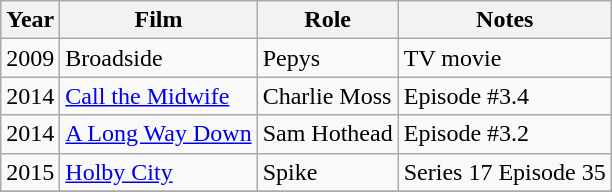<table class="wikitable sortable">
<tr>
<th>Year</th>
<th>Film</th>
<th>Role</th>
<th class="unsortable">Notes</th>
</tr>
<tr>
<td>2009</td>
<td>Broadside</td>
<td>Pepys</td>
<td>TV movie</td>
</tr>
<tr>
<td>2014</td>
<td><a href='#'>Call the Midwife</a></td>
<td>Charlie Moss</td>
<td>Episode #3.4</td>
</tr>
<tr>
<td>2014</td>
<td><a href='#'>A Long Way Down</a></td>
<td>Sam Hothead</td>
<td>Episode #3.2</td>
</tr>
<tr>
<td>2015</td>
<td><a href='#'>Holby City</a></td>
<td>Spike</td>
<td>Series 17 Episode 35</td>
</tr>
<tr>
</tr>
</table>
